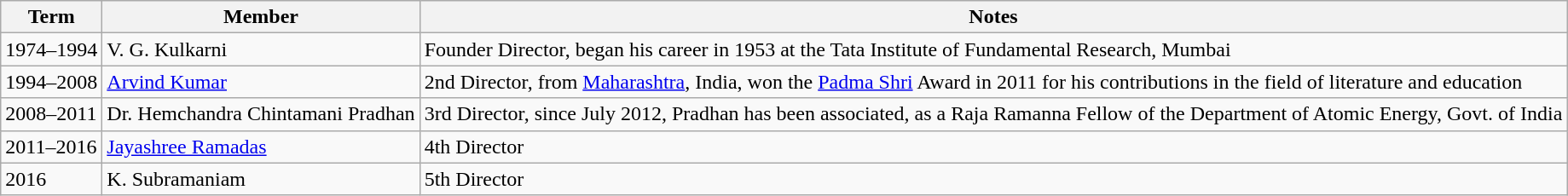<table class= "wikitable">
<tr>
<th>Term</th>
<th>Member</th>
<th>Notes</th>
</tr>
<tr>
<td>1974–1994</td>
<td>V. G. Kulkarni</td>
<td>Founder Director, began his career in 1953 at the Tata Institute of Fundamental Research, Mumbai</td>
</tr>
<tr>
<td>1994–2008</td>
<td><a href='#'>Arvind Kumar</a></td>
<td>2nd Director, from <a href='#'>Maharashtra</a>, India, won the <a href='#'>Padma Shri</a> Award in 2011 for his contributions in the field of literature and education</td>
</tr>
<tr>
<td>2008–2011</td>
<td>Dr. Hemchandra Chintamani Pradhan</td>
<td>3rd Director, since July 2012, Pradhan has been associated, as a Raja Ramanna Fellow of the Department of Atomic Energy, Govt. of India</td>
</tr>
<tr>
<td>2011–2016</td>
<td><a href='#'>Jayashree Ramadas</a></td>
<td>4th Director</td>
</tr>
<tr>
<td>2016</td>
<td>K. Subramaniam</td>
<td>5th Director</td>
</tr>
</table>
